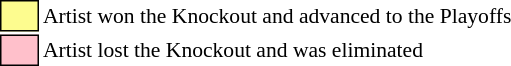<table class="toccolours" style="font-size: 90%; white-space: nowrap;">
<tr>
<td style="background:#fdfc8f; border:1px solid black;">      </td>
<td>Artist won the Knockout and advanced to the Playoffs</td>
</tr>
<tr>
<td style="background:pink; border:1px solid black;">      </td>
<td>Artist lost the Knockout and was eliminated</td>
</tr>
</table>
